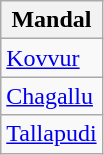<table class="wikitable sortable static-row-numbers static-row-header-hash">
<tr>
<th>Mandal</th>
</tr>
<tr>
<td><a href='#'>Kovvur</a></td>
</tr>
<tr>
<td><a href='#'>Chagallu</a></td>
</tr>
<tr>
<td><a href='#'>Tallapudi</a></td>
</tr>
</table>
